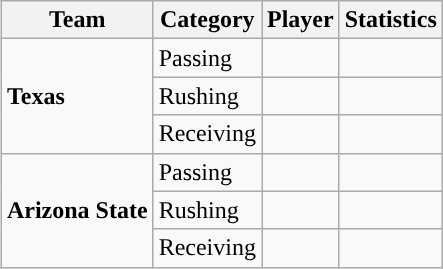<table class="wikitable" style="float: right;">
<tr>
<th>Team</th>
<th>Category</th>
<th>Player</th>
<th>Statistics</th>
</tr>
<tr>
<td rowspan=3><strong>Texas</strong></td>
<td>Passing</td>
<td></td>
<td></td>
</tr>
<tr>
<td>Rushing</td>
<td></td>
<td></td>
</tr>
<tr>
<td>Receiving</td>
<td></td>
<td></td>
</tr>
<tr>
<td rowspan=3><strong>Arizona State</strong></td>
<td>Passing</td>
<td></td>
<td></td>
</tr>
<tr>
<td>Rushing</td>
<td></td>
<td></td>
</tr>
<tr>
<td>Receiving</td>
<td></td>
<td></td>
</tr>
</table>
